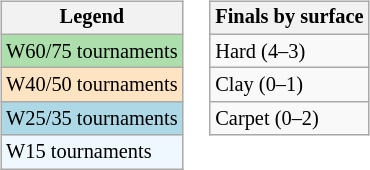<table>
<tr valign=top>
<td><br><table class="wikitable" style="font-size:85%">
<tr>
<th>Legend</th>
</tr>
<tr style="background:#addfad">
<td>W60/75 tournaments</td>
</tr>
<tr style="background:#ffe4c4;">
<td>W40/50 tournaments</td>
</tr>
<tr style="background:lightblue;">
<td>W25/35 tournaments</td>
</tr>
<tr style="background:#f0f8ff;">
<td>W15 tournaments</td>
</tr>
</table>
</td>
<td><br><table class="wikitable" style="font-size:85%">
<tr>
<th>Finals by surface</th>
</tr>
<tr>
<td>Hard (4–3)</td>
</tr>
<tr>
<td>Clay (0–1)</td>
</tr>
<tr>
<td>Carpet (0–2)</td>
</tr>
</table>
</td>
</tr>
</table>
